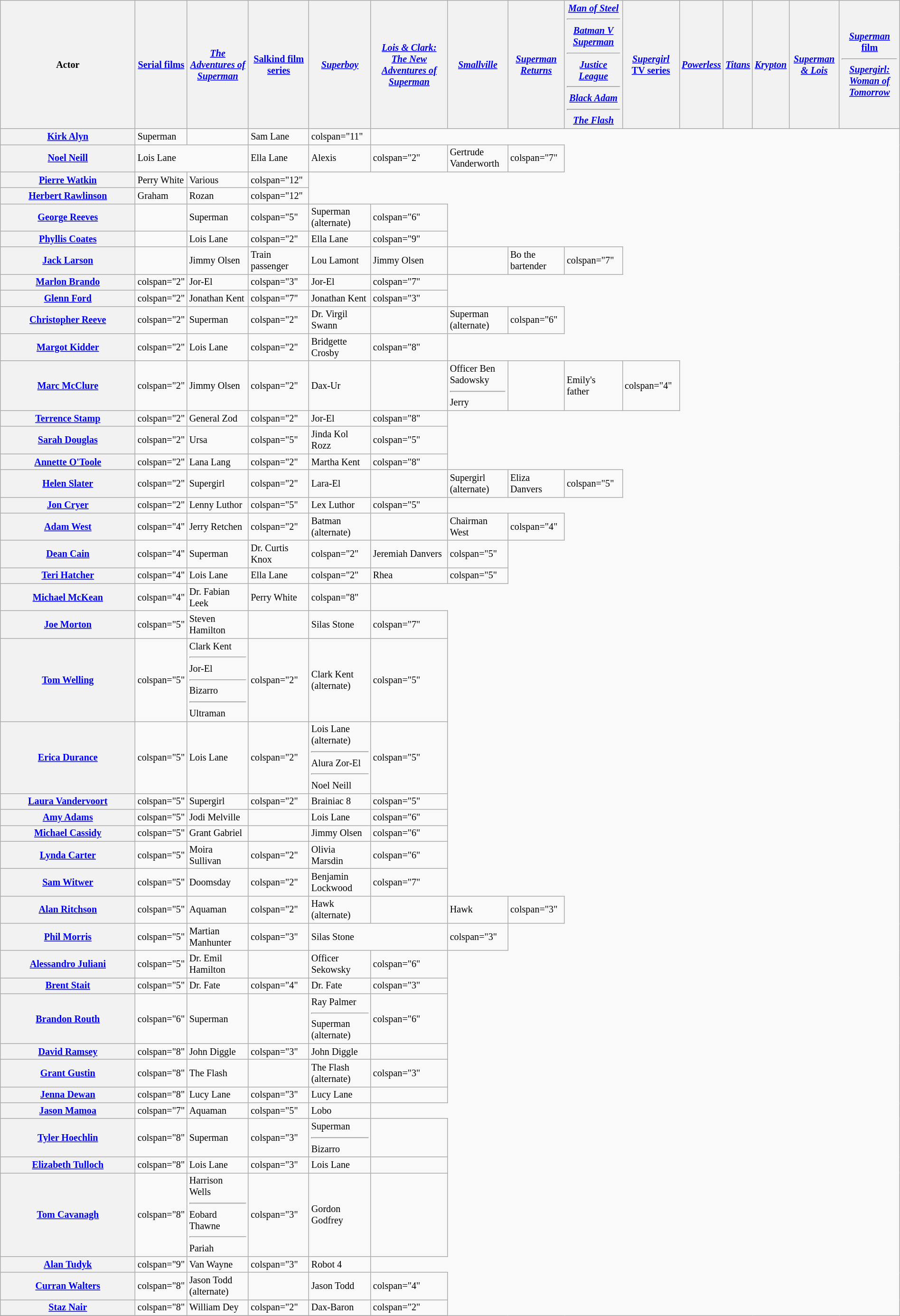<table class="wikitable sortable sticky-header-multi" style="width:100%; font-size:84%;" id="liveactionactors">
<tr>
<th style="width:15%;">Actor</th>
<th><a href='#'>Serial films</a><br></th>
<th><em><a href='#'>The Adventures of Superman</a></em><br></th>
<th><a href='#'>Salkind film series</a><br></th>
<th><a href='#'><em>Superboy</em></a><br></th>
<th><em><a href='#'>Lois & Clark: The New Adventures of Superman</a></em><br></th>
<th><em><a href='#'>Smallville</a></em><br></th>
<th><em><a href='#'>Superman Returns</a></em><br></th>
<th><a href='#'><em>Man of Steel</em></a><hr><a href='#'><em>Batman V Superman</em></a><hr><a href='#'><em>Justice League</em></a><hr><a href='#'><em>Black Adam</em></a><hr><a href='#'><em>The Flash</em></a><br></th>
<th><a href='#'><em>Supergirl</em> TV series</a><br></th>
<th><em><a href='#'>Powerless</a></em><br></th>
<th><a href='#'><em>Titans</em></a><br></th>
<th><em><a href='#'>Krypton</a></em><br></th>
<th><em><a href='#'>Superman & Lois</a></em><br></th>
<th><a href='#'><em>Superman</em> film</a><hr> <a href='#'><em>Supergirl: Woman of Tomorrow</em></a><br></th>
</tr>
<tr>
<th><a href='#'>Kirk Alyn</a></th>
<td>Superman</td>
<td></td>
<td>Sam Lane</td>
<td>colspan="11" </td>
</tr>
<tr>
<th><a href='#'>Noel Neill</a></th>
<td colspan="2">Lois Lane</td>
<td>Ella Lane</td>
<td>Alexis</td>
<td>colspan="2" </td>
<td>Gertrude Vanderworth</td>
<td>colspan="7" </td>
</tr>
<tr>
<th><a href='#'>Pierre Watkin</a></th>
<td>Perry White</td>
<td>Various</td>
<td>colspan="12" </td>
</tr>
<tr>
<th><a href='#'>Herbert Rawlinson</a></th>
<td>Graham</td>
<td>Rozan</td>
<td>colspan="12" </td>
</tr>
<tr>
<th><a href='#'>George Reeves</a></th>
<td></td>
<td>Superman</td>
<td>colspan="5" </td>
<td>Superman (alternate)</td>
<td>colspan="6" </td>
</tr>
<tr>
<th><a href='#'>Phyllis Coates</a></th>
<td></td>
<td>Lois Lane</td>
<td>colspan="2" </td>
<td>Ella Lane</td>
<td>colspan="9" </td>
</tr>
<tr>
<th><a href='#'>Jack Larson</a></th>
<td></td>
<td>Jimmy Olsen</td>
<td>Train passenger</td>
<td>Lou Lamont</td>
<td>Jimmy Olsen</td>
<td></td>
<td>Bo the bartender</td>
<td>colspan="7" </td>
</tr>
<tr>
<th><a href='#'>Marlon Brando</a></th>
<td>colspan="2" </td>
<td>Jor-El</td>
<td>colspan="3" </td>
<td>Jor-El</td>
<td>colspan="7" </td>
</tr>
<tr>
<th><a href='#'>Glenn Ford</a></th>
<td>colspan="2" </td>
<td>Jonathan Kent</td>
<td>colspan="7" </td>
<td>Jonathan Kent</td>
<td>colspan="3" </td>
</tr>
<tr>
<th><a href='#'>Christopher Reeve</a></th>
<td>colspan="2" </td>
<td>Superman</td>
<td>colspan="2" </td>
<td>Dr. Virgil Swann</td>
<td></td>
<td>Superman (alternate)</td>
<td>colspan="6" </td>
</tr>
<tr>
<th><a href='#'>Margot Kidder</a></th>
<td>colspan="2" </td>
<td>Lois Lane</td>
<td>colspan="2" </td>
<td>Bridgette Crosby</td>
<td>colspan="8" </td>
</tr>
<tr>
<th><a href='#'>Marc McClure</a></th>
<td>colspan="2" </td>
<td>Jimmy Olsen</td>
<td>colspan="2" </td>
<td>Dax-Ur</td>
<td></td>
<td>Officer Ben Sadowsky<hr>Jerry</td>
<td></td>
<td>Emily's father</td>
<td>colspan="4" </td>
</tr>
<tr>
<th><a href='#'>Terrence Stamp</a></th>
<td>colspan="2" </td>
<td>General Zod</td>
<td>colspan="2" </td>
<td>Jor-El</td>
<td>colspan="8" </td>
</tr>
<tr>
<th><a href='#'>Sarah Douglas</a></th>
<td>colspan="2" </td>
<td>Ursa</td>
<td>colspan="5" </td>
<td>Jinda Kol Rozz</td>
<td>colspan="5" </td>
</tr>
<tr>
<th><a href='#'>Annette O'Toole</a></th>
<td>colspan="2" </td>
<td>Lana Lang</td>
<td>colspan="2" </td>
<td>Martha Kent</td>
<td>colspan="8" </td>
</tr>
<tr>
<th><a href='#'>Helen Slater</a></th>
<td>colspan="2" </td>
<td>Supergirl</td>
<td>colspan="2" </td>
<td>Lara-El</td>
<td></td>
<td>Supergirl (alternate)</td>
<td>Eliza Danvers</td>
<td>colspan="5" </td>
</tr>
<tr>
<th><a href='#'>Jon Cryer</a></th>
<td>colspan="2" </td>
<td>Lenny Luthor</td>
<td>colspan="5" </td>
<td>Lex Luthor</td>
<td>colspan="5" </td>
</tr>
<tr>
<th><a href='#'>Adam West</a></th>
<td>colspan="4" </td>
<td>Jerry Retchen</td>
<td>colspan="2" </td>
<td>Batman (alternate)</td>
<td></td>
<td>Chairman West</td>
<td>colspan="4" </td>
</tr>
<tr>
<th><a href='#'>Dean Cain</a></th>
<td>colspan="4" </td>
<td>Superman</td>
<td>Dr. Curtis Knox</td>
<td>colspan="2" </td>
<td>Jeremiah Danvers</td>
<td>colspan="5" </td>
</tr>
<tr>
<th><a href='#'>Teri Hatcher</a></th>
<td>colspan="4" </td>
<td>Lois Lane</td>
<td>Ella Lane</td>
<td>colspan="2" </td>
<td>Rhea</td>
<td>colspan="5" </td>
</tr>
<tr>
<th><a href='#'>Michael McKean</a></th>
<td>colspan="4" </td>
<td>Dr. Fabian Leek</td>
<td>Perry White</td>
<td>colspan="8" </td>
</tr>
<tr>
<th><a href='#'>Joe Morton</a></th>
<td>colspan="5" </td>
<td>Steven Hamilton</td>
<td></td>
<td>Silas Stone</td>
<td>colspan="7" </td>
</tr>
<tr>
<th><a href='#'>Tom Welling</a></th>
<td>colspan="5" </td>
<td>Clark Kent<hr>Jor-El<hr>Bizarro<hr>Ultraman</td>
<td>colspan="2" </td>
<td>Clark Kent (alternate)</td>
<td>colspan="5" </td>
</tr>
<tr>
<th><a href='#'>Erica Durance</a></th>
<td>colspan="5" </td>
<td>Lois Lane</td>
<td>colspan="2" </td>
<td>Lois Lane (alternate)<hr>Alura Zor-El<hr>Noel Neill</td>
<td>colspan="5" </td>
</tr>
<tr>
<th><a href='#'>Laura Vandervoort</a></th>
<td>colspan="5" </td>
<td>Supergirl</td>
<td>colspan="2" </td>
<td>Brainiac 8</td>
<td>colspan="5" </td>
</tr>
<tr>
<th><a href='#'>Amy Adams</a></th>
<td>colspan="5" </td>
<td>Jodi Melville</td>
<td></td>
<td>Lois Lane</td>
<td>colspan="6" </td>
</tr>
<tr>
<th><a href='#'>Michael Cassidy</a></th>
<td>colspan="5" </td>
<td>Grant Gabriel</td>
<td></td>
<td>Jimmy Olsen</td>
<td>colspan="6" </td>
</tr>
<tr>
<th><a href='#'>Lynda Carter</a></th>
<td>colspan="5" </td>
<td>Moira Sullivan</td>
<td>colspan="2" </td>
<td>Olivia Marsdin</td>
<td>colspan="6" </td>
</tr>
<tr>
<th><a href='#'>Sam Witwer</a></th>
<td>colspan="5" </td>
<td>Doomsday</td>
<td>colspan="2" </td>
<td>Benjamin Lockwood</td>
<td>colspan="7" </td>
</tr>
<tr>
<th><a href='#'>Alan Ritchson</a></th>
<td>colspan="5" </td>
<td>Aquaman</td>
<td>colspan="2" </td>
<td>Hawk (alternate)</td>
<td></td>
<td>Hawk</td>
<td>colspan="3" </td>
</tr>
<tr>
<th><a href='#'>Phil Morris</a></th>
<td>colspan="5" </td>
<td>Martian Manhunter</td>
<td>colspan="3" </td>
<td colspan="2">Silas Stone</td>
<td>colspan="3" </td>
</tr>
<tr>
<th><a href='#'>Alessandro Juliani</a></th>
<td>colspan="5" </td>
<td>Dr. Emil Hamilton</td>
<td></td>
<td>Officer Sekowsky</td>
<td>colspan="6" </td>
</tr>
<tr>
<th><a href='#'>Brent Stait</a></th>
<td>colspan="5" </td>
<td>Dr. Fate</td>
<td>colspan="4" </td>
<td>Dr. Fate</td>
<td>colspan="3" </td>
</tr>
<tr>
<th><a href='#'>Brandon Routh</a></th>
<td>colspan="6" </td>
<td>Superman</td>
<td></td>
<td>Ray Palmer<hr>Superman (alternate)</td>
<td>colspan="6" </td>
</tr>
<tr>
<th><a href='#'>David Ramsey</a></th>
<td>colspan="8" </td>
<td>John Diggle</td>
<td>colspan="3" </td>
<td>John Diggle</td>
<td></td>
</tr>
<tr>
<th><a href='#'>Grant Gustin</a></th>
<td>colspan="8" </td>
<td>The Flash</td>
<td></td>
<td>The Flash (alternate)</td>
<td>colspan="3" </td>
</tr>
<tr>
<th><a href='#'>Jenna Dewan</a></th>
<td>colspan="8" </td>
<td>Lucy Lane</td>
<td>colspan="3" </td>
<td>Lucy Lane</td>
<td></td>
</tr>
<tr>
<th><a href='#'>Jason Mamoa</a></th>
<td>colspan="7" </td>
<td>Aquaman</td>
<td>colspan="5" </td>
<td>Lobo</td>
</tr>
<tr>
<th><a href='#'>Tyler Hoechlin</a></th>
<td>colspan="8" </td>
<td>Superman</td>
<td>colspan="3" </td>
<td>Superman<hr>Bizarro</td>
<td></td>
</tr>
<tr>
<th><a href='#'>Elizabeth Tulloch</a></th>
<td>colspan="8" </td>
<td>Lois Lane</td>
<td>colspan="3" </td>
<td>Lois Lane</td>
<td></td>
</tr>
<tr>
<th><a href='#'>Tom Cavanagh</a></th>
<td>colspan="8" </td>
<td>Harrison Wells<hr>Eobard Thawne<hr>Pariah</td>
<td>colspan="3" </td>
<td>Gordon Godfrey</td>
<td></td>
</tr>
<tr>
<th><a href='#'>Alan Tudyk</a></th>
<td>colspan="9" </td>
<td>Van Wayne</td>
<td>colspan="3" </td>
<td>Robot 4</td>
</tr>
<tr>
<th><a href='#'>Curran Walters</a></th>
<td>colspan="8" </td>
<td>Jason Todd (alternate)</td>
<td></td>
<td>Jason Todd</td>
<td>colspan="4" </td>
</tr>
<tr>
<th><a href='#'>Staz Nair</a></th>
<td>colspan="8" </td>
<td>William Dey</td>
<td>colspan="2" </td>
<td>Dax-Baron</td>
<td>colspan="2" </td>
</tr>
<tr>
</tr>
</table>
